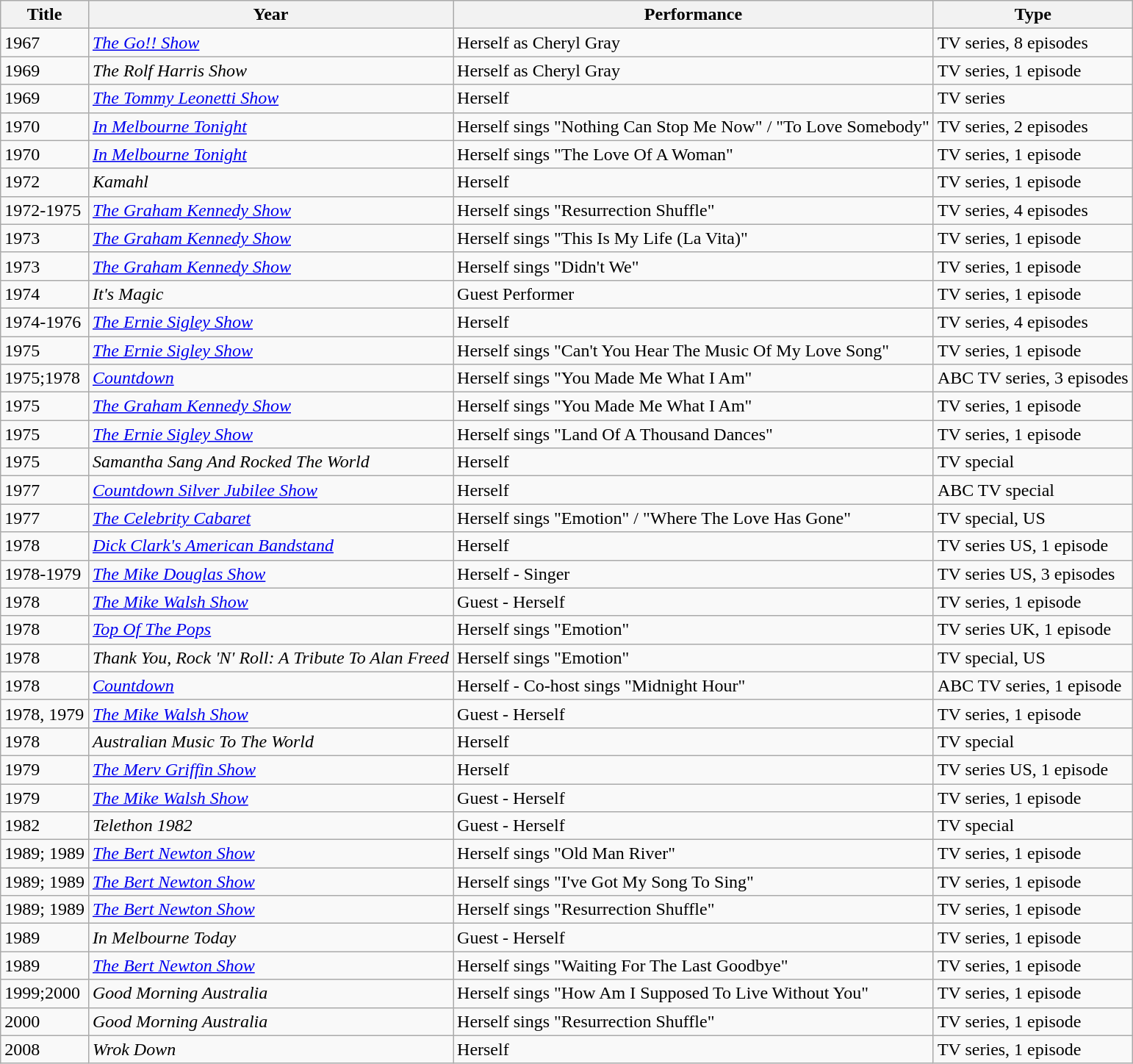<table class="wikitable">
<tr>
<th>Title</th>
<th>Year</th>
<th>Performance</th>
<th>Type</th>
</tr>
<tr>
<td>1967</td>
<td><em><a href='#'>The Go!! Show</a></em></td>
<td>Herself as Cheryl Gray</td>
<td>TV series, 8 episodes</td>
</tr>
<tr>
<td>1969</td>
<td><em>The Rolf Harris Show</em></td>
<td>Herself as Cheryl Gray</td>
<td>TV series, 1 episode</td>
</tr>
<tr>
<td>1969</td>
<td><em><a href='#'>The Tommy Leonetti Show</a></em></td>
<td>Herself</td>
<td>TV series</td>
</tr>
<tr>
<td>1970</td>
<td><em><a href='#'>In Melbourne Tonight</a></em></td>
<td>Herself sings "Nothing Can Stop Me Now" / "To Love Somebody"</td>
<td>TV series, 2 episodes</td>
</tr>
<tr>
<td>1970</td>
<td><em><a href='#'>In Melbourne Tonight</a></em></td>
<td>Herself sings "The Love Of A Woman"</td>
<td>TV series, 1 episode</td>
</tr>
<tr>
<td>1972</td>
<td><em>Kamahl</em></td>
<td>Herself</td>
<td>TV series, 1 episode</td>
</tr>
<tr>
<td>1972-1975</td>
<td><em><a href='#'>The Graham Kennedy Show</a></em></td>
<td>Herself sings "Resurrection Shuffle"</td>
<td>TV series, 4 episodes</td>
</tr>
<tr>
<td>1973</td>
<td><em><a href='#'>The Graham Kennedy Show</a></em></td>
<td>Herself sings "This Is My Life (La Vita)"</td>
<td>TV series, 1 episode</td>
</tr>
<tr>
<td>1973</td>
<td><em><a href='#'>The Graham Kennedy Show</a></em></td>
<td>Herself sings "Didn't We"</td>
<td>TV series, 1 episode</td>
</tr>
<tr>
<td>1974</td>
<td><em>It's Magic</em></td>
<td>Guest Performer</td>
<td>TV series, 1 episode</td>
</tr>
<tr>
<td>1974-1976</td>
<td><em><a href='#'>The Ernie Sigley Show</a></em></td>
<td>Herself</td>
<td>TV series, 4 episodes</td>
</tr>
<tr>
<td>1975</td>
<td><em><a href='#'>The Ernie Sigley Show</a></em></td>
<td>Herself sings "Can't You Hear The Music Of My Love Song"</td>
<td>TV series, 1 episode</td>
</tr>
<tr>
<td>1975;1978</td>
<td><em><a href='#'>Countdown</a></em></td>
<td>Herself sings "You Made Me What I Am"</td>
<td>ABC TV series, 3 episodes</td>
</tr>
<tr>
<td>1975</td>
<td><em><a href='#'>The Graham Kennedy Show</a></em></td>
<td>Herself sings "You Made Me What I Am"</td>
<td>TV series, 1 episode</td>
</tr>
<tr>
<td>1975</td>
<td><em><a href='#'>The Ernie Sigley Show</a></em></td>
<td>Herself sings "Land Of A Thousand Dances"</td>
<td>TV series, 1 episode</td>
</tr>
<tr>
<td>1975</td>
<td><em>Samantha Sang And Rocked The World</em></td>
<td>Herself</td>
<td>TV special</td>
</tr>
<tr>
<td>1977</td>
<td><em><a href='#'>Countdown Silver Jubilee Show</a></em></td>
<td>Herself</td>
<td>ABC TV special</td>
</tr>
<tr>
<td>1977</td>
<td><em><a href='#'>The Celebrity Cabaret</a></em></td>
<td>Herself sings "Emotion" / "Where The Love Has Gone"</td>
<td>TV special, US</td>
</tr>
<tr>
<td>1978</td>
<td><em><a href='#'>Dick Clark's American Bandstand</a></em></td>
<td>Herself</td>
<td>TV series US, 1 episode</td>
</tr>
<tr>
<td>1978-1979</td>
<td><em><a href='#'>The Mike Douglas Show</a></em></td>
<td>Herself - Singer</td>
<td>TV series US, 3 episodes</td>
</tr>
<tr>
<td>1978</td>
<td><em><a href='#'>The Mike Walsh Show</a></em></td>
<td>Guest - Herself</td>
<td>TV series, 1 episode</td>
</tr>
<tr>
<td>1978</td>
<td><em><a href='#'>Top Of The Pops</a></em></td>
<td>Herself sings "Emotion"</td>
<td>TV series UK, 1 episode</td>
</tr>
<tr>
<td>1978</td>
<td><em>Thank You, Rock 'N' Roll: A Tribute To Alan Freed</em></td>
<td>Herself sings "Emotion"</td>
<td>TV special, US</td>
</tr>
<tr>
<td>1978</td>
<td><em><a href='#'>Countdown</a></em></td>
<td>Herself - Co-host sings "Midnight Hour"</td>
<td>ABC TV series, 1 episode</td>
</tr>
<tr>
<td>1978, 1979</td>
<td><em><a href='#'>The Mike Walsh Show</a></em></td>
<td>Guest - Herself</td>
<td>TV series, 1 episode</td>
</tr>
<tr>
<td>1978</td>
<td><em>Australian Music To The World</em></td>
<td>Herself</td>
<td>TV special</td>
</tr>
<tr>
<td>1979</td>
<td><em><a href='#'>The Merv Griffin Show</a></em></td>
<td>Herself</td>
<td>TV series US, 1 episode</td>
</tr>
<tr>
<td>1979</td>
<td><em><a href='#'>The Mike Walsh Show</a></em></td>
<td>Guest - Herself</td>
<td>TV series, 1 episode</td>
</tr>
<tr>
<td>1982</td>
<td><em>Telethon 1982</em></td>
<td>Guest - Herself</td>
<td>TV special</td>
</tr>
<tr>
<td>1989; 1989</td>
<td><em><a href='#'>The Bert Newton Show</a></em></td>
<td>Herself sings "Old Man River"</td>
<td>TV series, 1 episode</td>
</tr>
<tr>
<td>1989; 1989</td>
<td><em><a href='#'>The Bert Newton Show</a></em></td>
<td>Herself sings "I've Got My Song To Sing"</td>
<td>TV series, 1 episode</td>
</tr>
<tr>
<td>1989; 1989</td>
<td><em><a href='#'>The Bert Newton Show</a></em></td>
<td>Herself sings "Resurrection Shuffle"</td>
<td>TV series, 1 episode</td>
</tr>
<tr>
<td>1989</td>
<td><em>In Melbourne Today</em></td>
<td>Guest - Herself</td>
<td>TV series, 1 episode</td>
</tr>
<tr>
<td>1989</td>
<td><em><a href='#'>The Bert Newton Show</a></em></td>
<td>Herself sings "Waiting For The Last Goodbye"</td>
<td>TV series, 1 episode</td>
</tr>
<tr>
<td>1999;2000</td>
<td><em>Good Morning Australia</em></td>
<td>Herself sings "How Am I Supposed To Live Without You"</td>
<td>TV series, 1 episode</td>
</tr>
<tr>
<td>2000</td>
<td><em>Good Morning Australia</em></td>
<td>Herself sings "Resurrection Shuffle"</td>
<td>TV series, 1 episode</td>
</tr>
<tr>
<td>2008</td>
<td><em>Wrok Down</em></td>
<td>Herself</td>
<td>TV series, 1 episode</td>
</tr>
</table>
